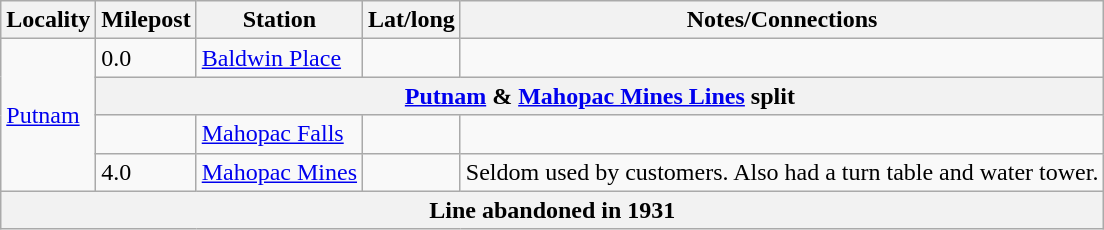<table class="wikitable">
<tr>
<th>Locality</th>
<th>Milepost</th>
<th>Station</th>
<th>Lat/long</th>
<th>Notes/Connections</th>
</tr>
<tr>
<td rowspan=4><a href='#'>Putnam</a></td>
<td>0.0</td>
<td><a href='#'>Baldwin Place</a></td>
<td></td>
<td></td>
</tr>
<tr>
<th colspan=5><a href='#'>Putnam</a> & <a href='#'>Mahopac Mines Lines</a> split</th>
</tr>
<tr>
<td></td>
<td><a href='#'>Mahopac Falls</a></td>
<td></td>
<td></td>
</tr>
<tr>
<td>4.0</td>
<td><a href='#'>Mahopac Mines</a></td>
<td></td>
<td>Seldom used by customers. Also had a turn table and water tower.</td>
</tr>
<tr>
<th colspan=8>Line abandoned in 1931</th>
</tr>
</table>
